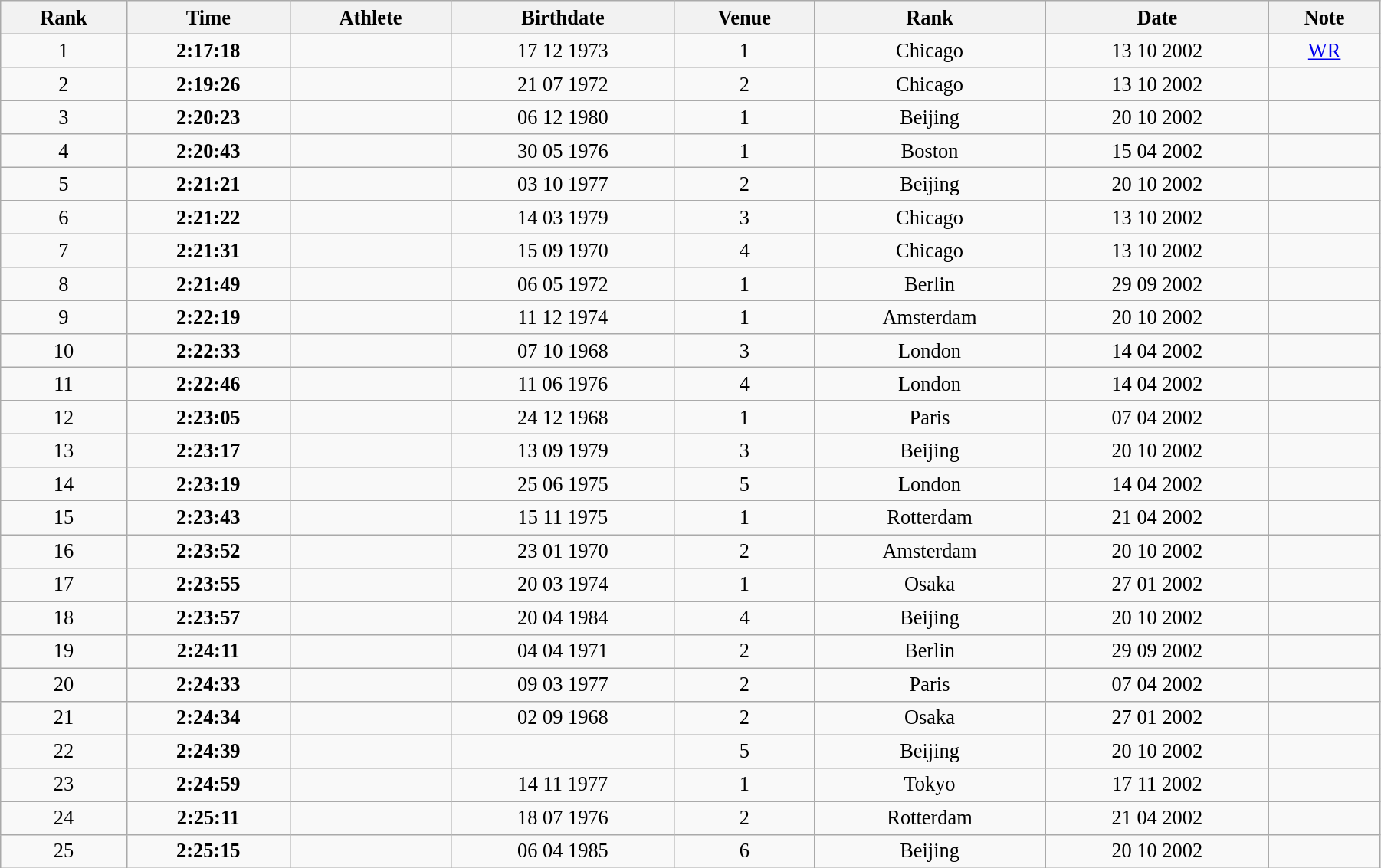<table class="wikitable sortable" style=" text-align:center; font-size:110%;" width="95%">
<tr>
<th>Rank</th>
<th>Time</th>
<th>Athlete</th>
<th>Birthdate</th>
<th>Venue</th>
<th>Rank</th>
<th>Date</th>
<th>Note</th>
</tr>
<tr>
<td>1</td>
<td><strong>2:17:18</strong></td>
<td align=left></td>
<td>17 12 1973</td>
<td>1</td>
<td>Chicago</td>
<td>13 10 2002</td>
<td><a href='#'>WR</a></td>
</tr>
<tr>
<td>2</td>
<td><strong>2:19:26</strong></td>
<td align=left></td>
<td>21 07 1972</td>
<td>2</td>
<td>Chicago</td>
<td>13 10 2002</td>
<td></td>
</tr>
<tr>
<td>3</td>
<td><strong>2:20:23</strong></td>
<td align=left></td>
<td>06 12 1980</td>
<td>1</td>
<td>Beijing</td>
<td>20 10 2002</td>
<td></td>
</tr>
<tr>
<td>4</td>
<td><strong>2:20:43</strong></td>
<td align=left></td>
<td>30 05 1976</td>
<td>1</td>
<td>Boston</td>
<td>15 04 2002</td>
<td></td>
</tr>
<tr>
<td>5</td>
<td><strong>2:21:21</strong></td>
<td align=left></td>
<td>03 10 1977</td>
<td>2</td>
<td>Beijing</td>
<td>20 10 2002</td>
<td></td>
</tr>
<tr>
<td>6</td>
<td><strong>2:21:22</strong></td>
<td align=left></td>
<td>14 03 1979</td>
<td>3</td>
<td>Chicago</td>
<td>13 10 2002</td>
<td></td>
</tr>
<tr>
<td>7</td>
<td><strong>2:21:31</strong></td>
<td align=left></td>
<td>15 09 1970</td>
<td>4</td>
<td>Chicago</td>
<td>13 10 2002</td>
<td></td>
</tr>
<tr>
<td>8</td>
<td><strong>2:21:49</strong></td>
<td align=left></td>
<td>06 05 1972</td>
<td>1</td>
<td>Berlin</td>
<td>29 09 2002</td>
<td></td>
</tr>
<tr>
<td>9</td>
<td><strong>2:22:19</strong></td>
<td align=left></td>
<td>11 12 1974</td>
<td>1</td>
<td>Amsterdam</td>
<td>20 10 2002</td>
<td></td>
</tr>
<tr>
<td>10</td>
<td><strong>2:22:33</strong></td>
<td align=left></td>
<td>07 10 1968</td>
<td>3</td>
<td>London</td>
<td>14 04 2002</td>
<td></td>
</tr>
<tr>
<td>11</td>
<td><strong>2:22:46</strong></td>
<td align=left></td>
<td>11 06 1976</td>
<td>4</td>
<td>London</td>
<td>14 04 2002</td>
<td></td>
</tr>
<tr>
<td>12</td>
<td><strong>2:23:05</strong></td>
<td align=left></td>
<td>24 12 1968</td>
<td>1</td>
<td>Paris</td>
<td>07 04 2002</td>
<td></td>
</tr>
<tr>
<td>13</td>
<td><strong>2:23:17</strong></td>
<td align=left></td>
<td>13 09 1979</td>
<td>3</td>
<td>Beijing</td>
<td>20 10 2002</td>
<td></td>
</tr>
<tr>
<td>14</td>
<td><strong>2:23:19</strong></td>
<td align=left></td>
<td>25 06 1975</td>
<td>5</td>
<td>London</td>
<td>14 04 2002</td>
<td></td>
</tr>
<tr>
<td>15</td>
<td><strong>2:23:43</strong></td>
<td align=left></td>
<td>15 11 1975</td>
<td>1</td>
<td>Rotterdam</td>
<td>21 04 2002</td>
<td></td>
</tr>
<tr>
<td>16</td>
<td><strong>2:23:52</strong></td>
<td align=left></td>
<td>23 01 1970</td>
<td>2</td>
<td>Amsterdam</td>
<td>20 10 2002</td>
<td></td>
</tr>
<tr>
<td>17</td>
<td><strong>2:23:55</strong></td>
<td align=left></td>
<td>20 03 1974</td>
<td>1</td>
<td>Osaka</td>
<td>27 01 2002</td>
<td></td>
</tr>
<tr>
<td>18</td>
<td><strong>2:23:57</strong></td>
<td align=left></td>
<td>20 04 1984</td>
<td>4</td>
<td>Beijing</td>
<td>20 10 2002</td>
<td></td>
</tr>
<tr>
<td>19</td>
<td><strong>2:24:11</strong></td>
<td align=left></td>
<td>04 04 1971</td>
<td>2</td>
<td>Berlin</td>
<td>29 09 2002</td>
<td></td>
</tr>
<tr>
<td>20</td>
<td><strong>2:24:33</strong></td>
<td align=left></td>
<td>09 03 1977</td>
<td>2</td>
<td>Paris</td>
<td>07 04 2002</td>
<td></td>
</tr>
<tr>
<td>21</td>
<td><strong>2:24:34</strong></td>
<td align=left></td>
<td>02 09 1968</td>
<td>2</td>
<td>Osaka</td>
<td>27 01 2002</td>
<td></td>
</tr>
<tr>
<td>22</td>
<td><strong>2:24:39</strong></td>
<td align=left></td>
<td></td>
<td>5</td>
<td>Beijing</td>
<td>20 10 2002</td>
<td></td>
</tr>
<tr>
<td>23</td>
<td><strong>2:24:59</strong></td>
<td align=left></td>
<td>14 11 1977</td>
<td>1</td>
<td>Tokyo</td>
<td>17 11 2002</td>
<td></td>
</tr>
<tr>
<td>24</td>
<td><strong>2:25:11</strong></td>
<td align=left></td>
<td>18 07 1976</td>
<td>2</td>
<td>Rotterdam</td>
<td>21 04 2002</td>
<td></td>
</tr>
<tr>
<td>25</td>
<td><strong>2:25:15</strong></td>
<td align=left></td>
<td>06 04 1985</td>
<td>6</td>
<td>Beijing</td>
<td>20 10 2002</td>
<td></td>
</tr>
</table>
